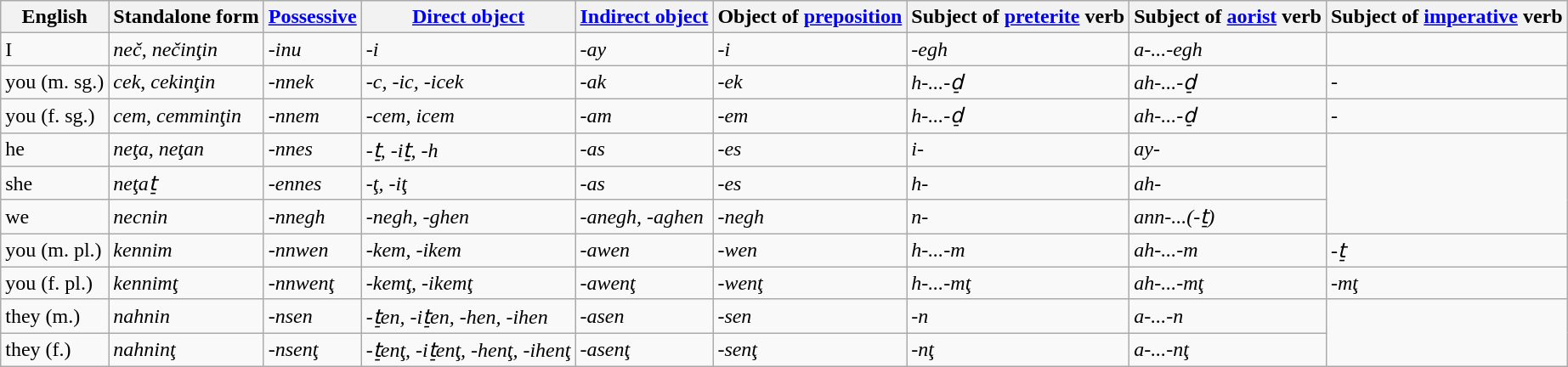<table class="wikitable">
<tr>
<th>English</th>
<th>Standalone form</th>
<th><a href='#'>Possessive</a></th>
<th><a href='#'>Direct object</a></th>
<th><a href='#'>Indirect object</a></th>
<th>Object of <a href='#'>preposition</a></th>
<th>Subject of <a href='#'>preterite</a> verb</th>
<th>Subject of <a href='#'>aorist</a> verb</th>
<th>Subject of <a href='#'>imperative</a> verb</th>
</tr>
<tr>
<td>I</td>
<td><em>neč</em>, <em>nečinţin</em></td>
<td><em>-inu</em></td>
<td><em>-i</em></td>
<td><em>-ay</em></td>
<td><em>-i</em></td>
<td><em>-egh</em></td>
<td><em>a-...-egh</em></td>
</tr>
<tr>
<td>you (m. sg.)</td>
<td><em>cek</em>, <em>cekinţin</em></td>
<td><em>-nnek</em></td>
<td><em>-c, -ic, -icek</em></td>
<td><em>-ak</em></td>
<td><em>-ek</em></td>
<td><em>h-...-d̠</em></td>
<td><em>ah-...-d̠</em></td>
<td><em>-</em></td>
</tr>
<tr>
<td>you (f. sg.)</td>
<td><em>cem</em>, <em>cemminţin</em></td>
<td><em>-nnem</em></td>
<td><em>-cem, icem</em></td>
<td><em>-am</em></td>
<td><em>-em</em></td>
<td><em>h-...-d̠</em></td>
<td><em>ah-...-d̠</em></td>
<td><em>-</em></td>
</tr>
<tr>
<td>he</td>
<td><em>neţa</em>, <em>neţan</em></td>
<td><em>-nnes</em></td>
<td><em>-t̠, -it̠, -h</em></td>
<td><em>-as</em></td>
<td><em>-es</em></td>
<td><em>i-</em></td>
<td><em>ay-</em></td>
</tr>
<tr>
<td>she</td>
<td><em>neţat̠</em></td>
<td><em>-ennes</em></td>
<td><em>-ţ, -iţ</em></td>
<td><em>-as</em></td>
<td><em>-es</em></td>
<td><em>h-</em></td>
<td><em>ah-</em></td>
</tr>
<tr>
<td>we</td>
<td><em>necnin</em></td>
<td><em>-nnegh</em></td>
<td><em>-negh, -ghen</em></td>
<td><em>-anegh, -aghen</em></td>
<td><em>-negh</em></td>
<td><em>n-</em></td>
<td><em>ann-...(-t̠)</em></td>
</tr>
<tr>
<td>you (m. pl.)</td>
<td><em>kennim</em></td>
<td><em>-nnwen</em></td>
<td><em>-kem, -ikem</em></td>
<td><em>-awen</em></td>
<td><em>-wen</em></td>
<td><em>h-...-m</em></td>
<td><em>ah-...-m</em></td>
<td><em>-t̠</em></td>
</tr>
<tr>
<td>you (f. pl.)</td>
<td><em>kennimţ</em></td>
<td><em>-nnwenţ</em></td>
<td><em>-kemţ, -ikemţ</em></td>
<td><em>-awenţ</em></td>
<td><em>-wenţ</em></td>
<td><em>h-...-mţ</em></td>
<td><em>ah-...-mţ</em></td>
<td><em>-mţ</em></td>
</tr>
<tr>
<td>they (m.)</td>
<td><em>nahnin</em></td>
<td><em>-nsen</em></td>
<td><em>-t̠en, -it̠en, -hen, -ihen</em></td>
<td><em>-asen</em></td>
<td><em>-sen</em></td>
<td><em>-n</em></td>
<td><em>a-...-n</em></td>
</tr>
<tr>
<td>they (f.)</td>
<td><em>nahninţ</em></td>
<td><em>-nsenţ</em></td>
<td><em>-t̠enţ, -it̠enţ, -henţ, -ihenţ</em></td>
<td><em>-asenţ</em></td>
<td><em>-senţ</em></td>
<td><em>-nţ</em></td>
<td><em>a-...-nţ</em></td>
</tr>
</table>
